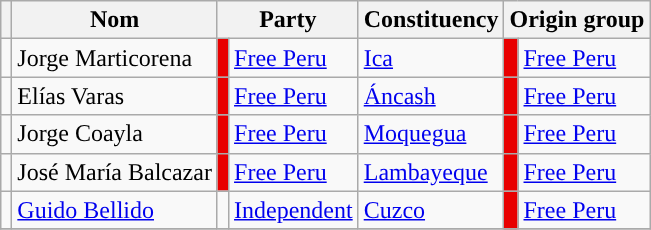<table class="wikitable centre">
<tr>
<th class="unsortable" scope="col"></th>
<th scope="col">Nom</th>
<th colspan="2">Party</th>
<th scope="col">Constituency</th>
<th colspan="2">Origin group</th>
</tr>
<tr>
<td align=center></td>
<td>Jorge Marticorena</td>
<td bgcolor="#E80000"></td>
<td><a href='#'>Free Peru</a></td>
<td><a href='#'>Ica</a></td>
<td bgcolor="#E80000"></td>
<td><a href='#'>Free Peru</a></td>
</tr>
<tr>
<td align=center></td>
<td>Elías Varas</td>
<td bgcolor="#E80000"></td>
<td><a href='#'>Free Peru</a></td>
<td><a href='#'>Áncash</a></td>
<td bgcolor="#E80000"></td>
<td><a href='#'>Free Peru</a></td>
</tr>
<tr>
<td align=center></td>
<td>Jorge Coayla</td>
<td bgcolor="#E80000"></td>
<td><a href='#'>Free Peru</a></td>
<td><a href='#'>Moquegua</a></td>
<td bgcolor="#E80000"></td>
<td><a href='#'>Free Peru</a></td>
</tr>
<tr>
<td align=center></td>
<td>José María Balcazar</td>
<td bgcolor="#E80000"></td>
<td><a href='#'>Free Peru</a></td>
<td><a href='#'>Lambayeque</a></td>
<td bgcolor="#E80000"></td>
<td><a href='#'>Free Peru</a></td>
</tr>
<tr>
<td></td>
<td><a href='#'>Guido Bellido</a></td>
<td></td>
<td><a href='#'>Independent</a></td>
<td><a href='#'>Cuzco</a></td>
<td bgcolor="#E80000"></td>
<td><a href='#'>Free Peru</a></td>
</tr>
<tr>
</tr>
</table>
